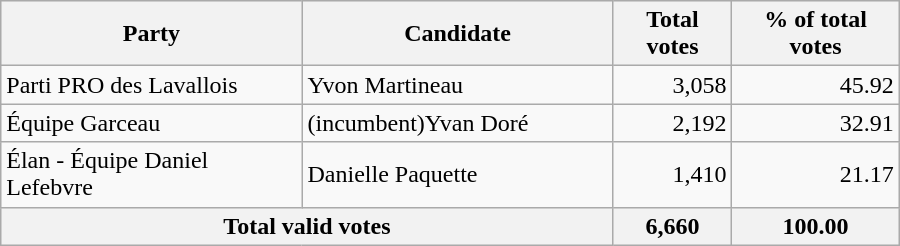<table style="width:600px;" class="wikitable">
<tr style="background-color:#E9E9E9">
<th colspan="2" style="width: 200px">Party</th>
<th colspan="1" style="width: 200px">Candidate</th>
<th align="right">Total votes</th>
<th align="right">% of total votes</th>
</tr>
<tr>
<td colspan="2" align="left">Parti PRO des Lavallois</td>
<td align="left">Yvon Martineau</td>
<td align="right">3,058</td>
<td align="right">45.92</td>
</tr>
<tr>
<td colspan="2" align="left">Équipe Garceau</td>
<td align="left">(incumbent)Yvan Doré</td>
<td align="right">2,192</td>
<td align="right">32.91</td>
</tr>
<tr>
<td colspan="2" align="left">Élan - Équipe Daniel Lefebvre</td>
<td align="left">Danielle Paquette</td>
<td align="right">1,410</td>
<td align="right">21.17</td>
</tr>
<tr bgcolor="#EEEEEE">
<th colspan="3"  align="left">Total valid votes</th>
<th align="right">6,660</th>
<th align="right">100.00</th>
</tr>
</table>
